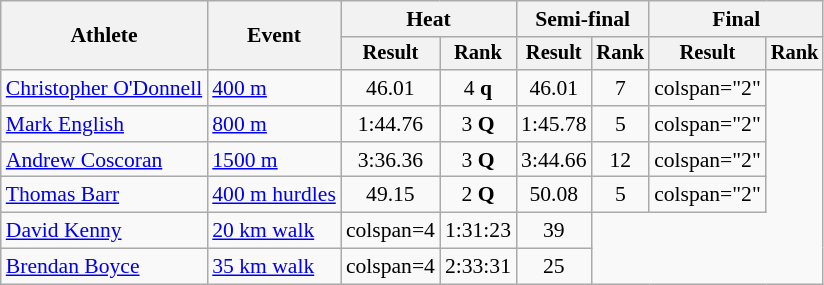<table class="wikitable" style="font-size:90%">
<tr>
<th rowspan="2">Athlete</th>
<th rowspan="2">Event</th>
<th colspan="2">Heat</th>
<th colspan="2">Semi-final</th>
<th colspan="2">Final</th>
</tr>
<tr style="font-size:95%">
<th>Result</th>
<th>Rank</th>
<th>Result</th>
<th>Rank</th>
<th>Result</th>
<th>Rank</th>
</tr>
<tr align=center>
<td align=left><a href='#'>Christopher O'Donnell</a></td>
<td align=left><a href='#'>400 m</a></td>
<td>46.01</td>
<td>4 <strong>q</strong></td>
<td>46.01</td>
<td>7</td>
<td>colspan="2" </td>
</tr>
<tr align=center>
<td align=left><a href='#'>Mark English</a></td>
<td align=left><a href='#'>800 m</a></td>
<td>1:44.76 </td>
<td>3 <strong>Q</strong></td>
<td>1:45.78</td>
<td>5</td>
<td>colspan="2" </td>
</tr>
<tr align=center>
<td align=left><a href='#'>Andrew Coscoran</a></td>
<td align=left><a href='#'>1500 m</a></td>
<td>3:36.36 </td>
<td>3 <strong>Q</strong></td>
<td>3:44.66</td>
<td>12</td>
<td>colspan="2" </td>
</tr>
<tr align=center>
<td align=left><a href='#'>Thomas Barr</a></td>
<td align=left><a href='#'>400 m hurdles</a></td>
<td>49.15 </td>
<td>2 <strong>Q</strong></td>
<td>50.08</td>
<td>5</td>
<td>colspan="2" </td>
</tr>
<tr align=center>
<td align=left><a href='#'>David Kenny</a></td>
<td align=left><a href='#'>20 km walk</a></td>
<td>colspan=4 </td>
<td>1:31:23</td>
<td>39</td>
</tr>
<tr align=center>
<td align=left><a href='#'>Brendan Boyce</a></td>
<td align=left><a href='#'>35 km walk</a></td>
<td>colspan=4 </td>
<td>2:33:31 </td>
<td>25</td>
</tr>
</table>
